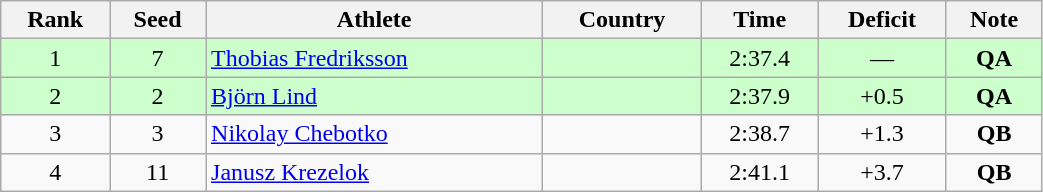<table class="wikitable sortable" style="text-align:center" width=55%>
<tr>
<th>Rank</th>
<th>Seed</th>
<th>Athlete</th>
<th>Country</th>
<th>Time</th>
<th>Deficit</th>
<th>Note</th>
</tr>
<tr bgcolor=ccffcc>
<td>1</td>
<td>7</td>
<td align=left><a href='#'>Thobias Fredriksson</a></td>
<td align=left></td>
<td>2:37.4</td>
<td>—</td>
<td><strong>QA</strong></td>
</tr>
<tr bgcolor=ccffcc>
<td>2</td>
<td>2</td>
<td align=left><a href='#'>Björn Lind</a></td>
<td align=left></td>
<td>2:37.9</td>
<td>+0.5</td>
<td><strong>QA</strong></td>
</tr>
<tr>
<td>3</td>
<td>3</td>
<td align=left><a href='#'>Nikolay Chebotko</a></td>
<td align=left></td>
<td>2:38.7</td>
<td>+1.3</td>
<td><strong>QB</strong></td>
</tr>
<tr>
<td>4</td>
<td>11</td>
<td align=left><a href='#'>Janusz Krezelok</a></td>
<td align=left></td>
<td>2:41.1</td>
<td>+3.7</td>
<td><strong>QB</strong></td>
</tr>
</table>
